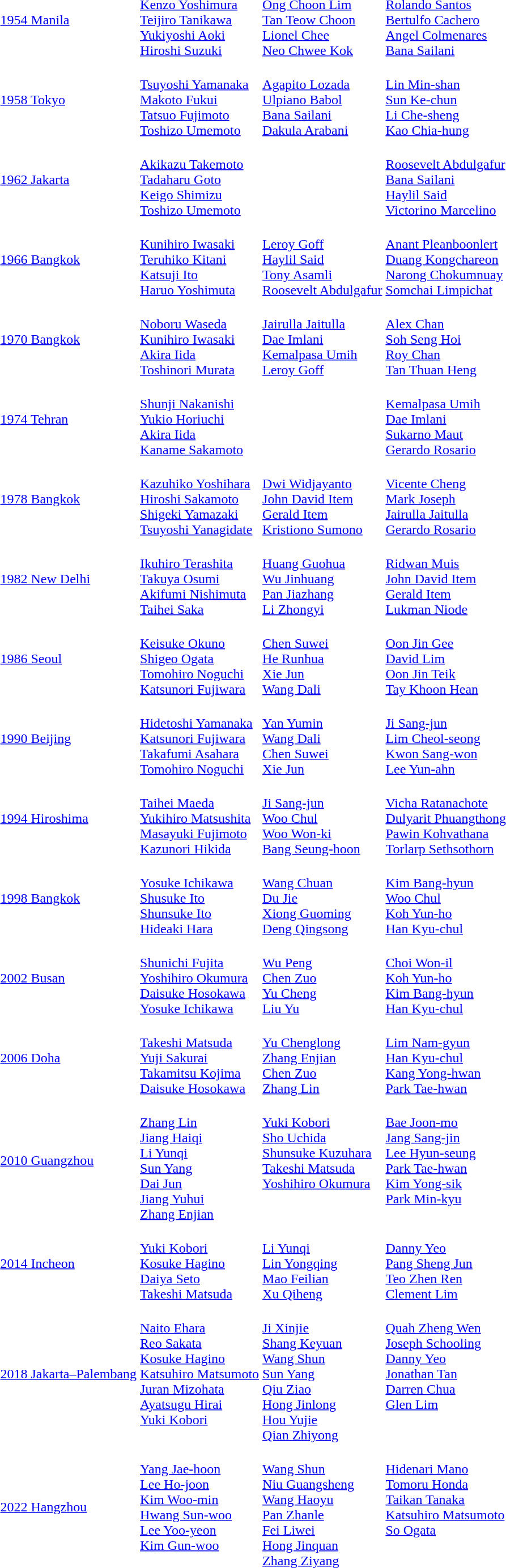<table>
<tr>
<td><a href='#'>1954 Manila</a></td>
<td><br><a href='#'>Kenzo Yoshimura</a><br><a href='#'>Teijiro Tanikawa</a><br><a href='#'>Yukiyoshi Aoki</a><br><a href='#'>Hiroshi Suzuki</a></td>
<td><br><a href='#'>Ong Choon Lim</a><br><a href='#'>Tan Teow Choon</a><br><a href='#'>Lionel Chee</a><br><a href='#'>Neo Chwee Kok</a></td>
<td><br><a href='#'>Rolando Santos</a><br><a href='#'>Bertulfo Cachero</a><br><a href='#'>Angel Colmenares</a><br><a href='#'>Bana Sailani</a></td>
</tr>
<tr>
<td><a href='#'>1958 Tokyo</a></td>
<td><br><a href='#'>Tsuyoshi Yamanaka</a><br><a href='#'>Makoto Fukui</a><br><a href='#'>Tatsuo Fujimoto</a><br><a href='#'>Toshizo Umemoto</a></td>
<td><br><a href='#'>Agapito Lozada</a><br><a href='#'>Ulpiano Babol</a><br><a href='#'>Bana Sailani</a><br><a href='#'>Dakula Arabani</a></td>
<td><br><a href='#'>Lin Min-shan</a><br><a href='#'>Sun Ke-chun</a><br><a href='#'>Li Che-sheng</a><br><a href='#'>Kao Chia-hung</a></td>
</tr>
<tr>
<td><a href='#'>1962 Jakarta</a></td>
<td><br><a href='#'>Akikazu Takemoto</a><br><a href='#'>Tadaharu Goto</a><br><a href='#'>Keigo Shimizu</a><br><a href='#'>Toshizo Umemoto</a></td>
<td valign=top></td>
<td><br><a href='#'>Roosevelt Abdulgafur</a><br><a href='#'>Bana Sailani</a><br><a href='#'>Haylil Said</a><br><a href='#'>Victorino Marcelino</a></td>
</tr>
<tr>
<td><a href='#'>1966 Bangkok</a></td>
<td><br><a href='#'>Kunihiro Iwasaki</a><br><a href='#'>Teruhiko Kitani</a><br><a href='#'>Katsuji Ito</a><br><a href='#'>Haruo Yoshimuta</a></td>
<td><br><a href='#'>Leroy Goff</a><br><a href='#'>Haylil Said</a><br><a href='#'>Tony Asamli</a><br><a href='#'>Roosevelt Abdulgafur</a></td>
<td><br><a href='#'>Anant Pleanboonlert</a><br><a href='#'>Duang Kongchareon</a><br><a href='#'>Narong Chokumnuay</a><br><a href='#'>Somchai Limpichat</a></td>
</tr>
<tr>
<td><a href='#'>1970 Bangkok</a></td>
<td><br><a href='#'>Noboru Waseda</a><br><a href='#'>Kunihiro Iwasaki</a><br><a href='#'>Akira Iida</a><br><a href='#'>Toshinori Murata</a></td>
<td><br><a href='#'>Jairulla Jaitulla</a><br><a href='#'>Dae Imlani</a><br><a href='#'>Kemalpasa Umih</a><br><a href='#'>Leroy Goff</a></td>
<td><br><a href='#'>Alex Chan</a><br><a href='#'>Soh Seng Hoi</a><br><a href='#'>Roy Chan</a><br><a href='#'>Tan Thuan Heng</a></td>
</tr>
<tr>
<td><a href='#'>1974 Tehran</a></td>
<td><br><a href='#'>Shunji Nakanishi</a><br><a href='#'>Yukio Horiuchi</a><br><a href='#'>Akira Iida</a><br><a href='#'>Kaname Sakamoto</a></td>
<td valign=top></td>
<td><br><a href='#'>Kemalpasa Umih</a><br><a href='#'>Dae Imlani</a><br><a href='#'>Sukarno Maut</a><br><a href='#'>Gerardo Rosario</a></td>
</tr>
<tr>
<td><a href='#'>1978 Bangkok</a></td>
<td><br><a href='#'>Kazuhiko Yoshihara</a><br><a href='#'>Hiroshi Sakamoto</a><br><a href='#'>Shigeki Yamazaki</a><br><a href='#'>Tsuyoshi Yanagidate</a></td>
<td><br><a href='#'>Dwi Widjayanto</a><br><a href='#'>John David Item</a><br><a href='#'>Gerald Item</a><br><a href='#'>Kristiono Sumono</a></td>
<td><br><a href='#'>Vicente Cheng</a><br><a href='#'>Mark Joseph</a><br><a href='#'>Jairulla Jaitulla</a><br><a href='#'>Gerardo Rosario</a></td>
</tr>
<tr>
<td><a href='#'>1982 New Delhi</a></td>
<td><br><a href='#'>Ikuhiro Terashita</a><br><a href='#'>Takuya Osumi</a><br><a href='#'>Akifumi Nishimuta</a><br><a href='#'>Taihei Saka</a></td>
<td><br><a href='#'>Huang Guohua</a><br><a href='#'>Wu Jinhuang</a><br><a href='#'>Pan Jiazhang</a><br><a href='#'>Li Zhongyi</a></td>
<td><br><a href='#'>Ridwan Muis</a><br><a href='#'>John David Item</a><br><a href='#'>Gerald Item</a><br><a href='#'>Lukman Niode</a></td>
</tr>
<tr>
<td><a href='#'>1986 Seoul</a></td>
<td><br><a href='#'>Keisuke Okuno</a><br><a href='#'>Shigeo Ogata</a><br><a href='#'>Tomohiro Noguchi</a><br><a href='#'>Katsunori Fujiwara</a></td>
<td><br><a href='#'>Chen Suwei</a><br><a href='#'>He Runhua</a><br><a href='#'>Xie Jun</a><br><a href='#'>Wang Dali</a></td>
<td><br><a href='#'>Oon Jin Gee</a><br><a href='#'>David Lim</a><br><a href='#'>Oon Jin Teik</a><br><a href='#'>Tay Khoon Hean</a></td>
</tr>
<tr>
<td><a href='#'>1990 Beijing</a></td>
<td><br><a href='#'>Hidetoshi Yamanaka</a><br><a href='#'>Katsunori Fujiwara</a><br><a href='#'>Takafumi Asahara</a><br><a href='#'>Tomohiro Noguchi</a></td>
<td><br><a href='#'>Yan Yumin</a><br><a href='#'>Wang Dali</a><br><a href='#'>Chen Suwei</a><br><a href='#'>Xie Jun</a></td>
<td><br><a href='#'>Ji Sang-jun</a><br><a href='#'>Lim Cheol-seong</a><br><a href='#'>Kwon Sang-won</a><br><a href='#'>Lee Yun-ahn</a></td>
</tr>
<tr>
<td><a href='#'>1994 Hiroshima</a></td>
<td><br><a href='#'>Taihei Maeda</a><br><a href='#'>Yukihiro Matsushita</a><br><a href='#'>Masayuki Fujimoto</a><br><a href='#'>Kazunori Hikida</a></td>
<td><br><a href='#'>Ji Sang-jun</a><br><a href='#'>Woo Chul</a><br><a href='#'>Woo Won-ki</a><br><a href='#'>Bang Seung-hoon</a></td>
<td><br><a href='#'>Vicha Ratanachote</a><br><a href='#'>Dulyarit Phuangthong</a><br><a href='#'>Pawin Kohvathana</a><br><a href='#'>Torlarp Sethsothorn</a></td>
</tr>
<tr>
<td><a href='#'>1998 Bangkok</a></td>
<td><br><a href='#'>Yosuke Ichikawa</a><br><a href='#'>Shusuke Ito</a><br><a href='#'>Shunsuke Ito</a><br><a href='#'>Hideaki Hara</a></td>
<td><br><a href='#'>Wang Chuan</a><br><a href='#'>Du Jie</a><br><a href='#'>Xiong Guoming</a><br><a href='#'>Deng Qingsong</a></td>
<td><br><a href='#'>Kim Bang-hyun</a><br><a href='#'>Woo Chul</a><br><a href='#'>Koh Yun-ho</a><br><a href='#'>Han Kyu-chul</a></td>
</tr>
<tr>
<td><a href='#'>2002 Busan</a></td>
<td><br><a href='#'>Shunichi Fujita</a><br><a href='#'>Yoshihiro Okumura</a><br><a href='#'>Daisuke Hosokawa</a><br><a href='#'>Yosuke Ichikawa</a></td>
<td><br><a href='#'>Wu Peng</a><br><a href='#'>Chen Zuo</a><br><a href='#'>Yu Cheng</a><br><a href='#'>Liu Yu</a></td>
<td><br><a href='#'>Choi Won-il</a><br><a href='#'>Koh Yun-ho</a><br><a href='#'>Kim Bang-hyun</a><br><a href='#'>Han Kyu-chul</a></td>
</tr>
<tr>
<td><a href='#'>2006 Doha</a></td>
<td><br><a href='#'>Takeshi Matsuda</a><br><a href='#'>Yuji Sakurai</a><br><a href='#'>Takamitsu Kojima</a><br><a href='#'>Daisuke Hosokawa</a></td>
<td><br><a href='#'>Yu Chenglong</a><br><a href='#'>Zhang Enjian</a><br><a href='#'>Chen Zuo</a><br><a href='#'>Zhang Lin</a></td>
<td><br><a href='#'>Lim Nam-gyun</a><br><a href='#'>Han Kyu-chul</a><br><a href='#'>Kang Yong-hwan</a><br><a href='#'>Park Tae-hwan</a></td>
</tr>
<tr>
<td><a href='#'>2010 Guangzhou</a></td>
<td><br><a href='#'>Zhang Lin</a><br><a href='#'>Jiang Haiqi</a><br><a href='#'>Li Yunqi</a><br><a href='#'>Sun Yang</a><br><a href='#'>Dai Jun</a><br><a href='#'>Jiang Yuhui</a><br><a href='#'>Zhang Enjian</a></td>
<td valign=top><br><a href='#'>Yuki Kobori</a><br><a href='#'>Sho Uchida</a><br><a href='#'>Shunsuke Kuzuhara</a><br><a href='#'>Takeshi Matsuda</a><br><a href='#'>Yoshihiro Okumura</a></td>
<td valign=top><br><a href='#'>Bae Joon-mo</a><br><a href='#'>Jang Sang-jin</a><br><a href='#'>Lee Hyun-seung</a><br><a href='#'>Park Tae-hwan</a><br><a href='#'>Kim Yong-sik</a><br><a href='#'>Park Min-kyu</a></td>
</tr>
<tr>
<td><a href='#'>2014 Incheon</a></td>
<td><br><a href='#'>Yuki Kobori</a><br><a href='#'>Kosuke Hagino</a><br><a href='#'>Daiya Seto</a><br><a href='#'>Takeshi Matsuda</a></td>
<td><br><a href='#'>Li Yunqi</a><br><a href='#'>Lin Yongqing</a><br><a href='#'>Mao Feilian</a><br><a href='#'>Xu Qiheng</a></td>
<td><br><a href='#'>Danny Yeo</a><br><a href='#'>Pang Sheng Jun</a><br><a href='#'>Teo Zhen Ren</a><br><a href='#'>Clement Lim</a></td>
</tr>
<tr>
<td><a href='#'>2018 Jakarta–Palembang</a></td>
<td valign=top><br><a href='#'>Naito Ehara</a><br><a href='#'>Reo Sakata</a><br><a href='#'>Kosuke Hagino</a><br><a href='#'>Katsuhiro Matsumoto</a><br><a href='#'>Juran Mizohata</a><br><a href='#'>Ayatsugu Hirai</a><br><a href='#'>Yuki Kobori</a></td>
<td><br><a href='#'>Ji Xinjie</a><br><a href='#'>Shang Keyuan</a><br><a href='#'>Wang Shun</a><br><a href='#'>Sun Yang</a><br><a href='#'>Qiu Ziao</a><br><a href='#'>Hong Jinlong</a><br><a href='#'>Hou Yujie</a><br><a href='#'>Qian Zhiyong</a></td>
<td valign=top><br><a href='#'>Quah Zheng Wen</a><br><a href='#'>Joseph Schooling</a><br><a href='#'>Danny Yeo</a><br><a href='#'>Jonathan Tan</a><br><a href='#'>Darren Chua</a><br><a href='#'>Glen Lim</a></td>
</tr>
<tr>
<td><a href='#'>2022 Hangzhou</a></td>
<td valign=top><br><a href='#'>Yang Jae-hoon</a><br><a href='#'>Lee Ho-joon</a><br><a href='#'>Kim Woo-min</a><br><a href='#'>Hwang Sun-woo</a><br><a href='#'>Lee Yoo-yeon</a><br><a href='#'>Kim Gun-woo</a></td>
<td><br><a href='#'>Wang Shun</a><br><a href='#'>Niu Guangsheng</a><br><a href='#'>Wang Haoyu</a><br><a href='#'>Pan Zhanle</a><br><a href='#'>Fei Liwei</a><br><a href='#'>Hong Jinquan</a><br><a href='#'>Zhang Ziyang</a></td>
<td valign=top><br><a href='#'>Hidenari Mano</a><br><a href='#'>Tomoru Honda</a><br><a href='#'>Taikan Tanaka</a><br><a href='#'>Katsuhiro Matsumoto</a><br><a href='#'>So Ogata</a></td>
</tr>
</table>
